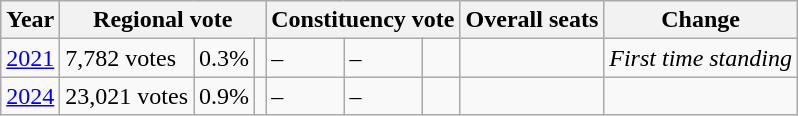<table class="wikitable">
<tr>
<th>Year</th>
<th colspan="3">Regional vote</th>
<th colspan="3">Constituency vote</th>
<th>Overall seats</th>
<th>Change</th>
</tr>
<tr>
<td><a href='#'>2021</a></td>
<td>7,782 votes</td>
<td>0.3%</td>
<td></td>
<td>–</td>
<td>–</td>
<td></td>
<td></td>
<td><em>First time standing</em></td>
</tr>
<tr>
<td><a href='#'>2024</a></td>
<td>23,021 votes</td>
<td>0.9%</td>
<td></td>
<td>–</td>
<td>–</td>
<td></td>
<td></td>
<td style="text-align:center;"></td>
</tr>
</table>
